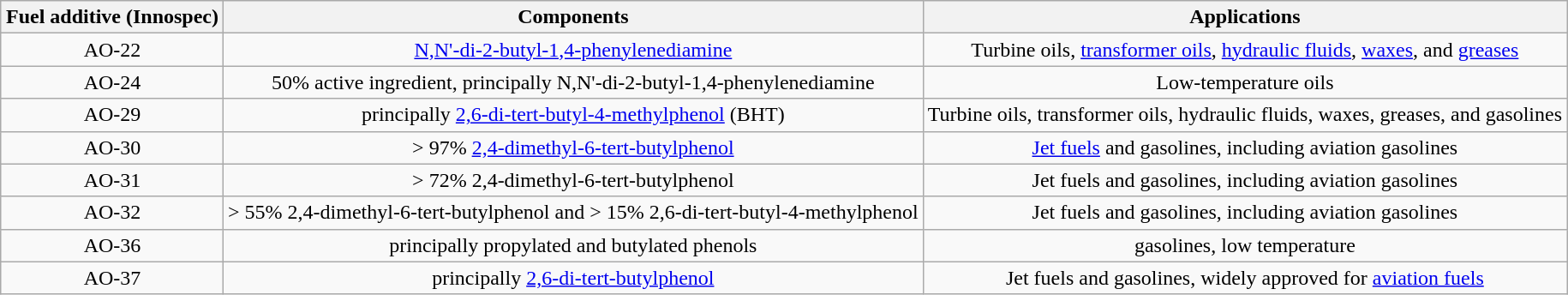<table class="wikitable" style="margin-left: auto; margin-right: auto; text-align:center;">
<tr>
<th>Fuel additive (Innospec)</th>
<th>Components</th>
<th>Applications</th>
</tr>
<tr>
<td>AO-22</td>
<td><a href='#'>N,N'-di-2-butyl-1,4-phenylenediamine</a></td>
<td>Turbine oils, <a href='#'>transformer oils</a>, <a href='#'>hydraulic fluids</a>, <a href='#'>waxes</a>, and <a href='#'>greases</a></td>
</tr>
<tr>
<td>AO-24</td>
<td>50% active ingredient, principally N,N'-di-2-butyl-1,4-phenylenediamine</td>
<td>Low-temperature oils</td>
</tr>
<tr>
<td>AO-29</td>
<td>principally <a href='#'>2,6-di-tert-butyl-4-methylphenol</a> (BHT)</td>
<td>Turbine oils, transformer oils, hydraulic fluids, waxes, greases, and gasolines</td>
</tr>
<tr>
<td>AO-30</td>
<td>> 97% <a href='#'>2,4-dimethyl-6-tert-butylphenol</a></td>
<td><a href='#'>Jet fuels</a> and gasolines, including aviation gasolines</td>
</tr>
<tr>
<td>AO-31</td>
<td>> 72% 2,4-dimethyl-6-tert-butylphenol</td>
<td>Jet fuels and gasolines, including aviation gasolines</td>
</tr>
<tr>
<td>AO-32</td>
<td>> 55% 2,4-dimethyl-6-tert-butylphenol and > 15% 2,6-di-tert-butyl-4-methylphenol</td>
<td>Jet fuels and gasolines, including aviation gasolines</td>
</tr>
<tr>
<td>AO-36</td>
<td>principally propylated and butylated phenols</td>
<td>gasolines, low temperature</td>
</tr>
<tr>
<td>AO-37</td>
<td>principally <a href='#'>2,6-di-tert-butylphenol</a></td>
<td>Jet fuels and gasolines, widely approved for <a href='#'>aviation fuels</a></td>
</tr>
</table>
